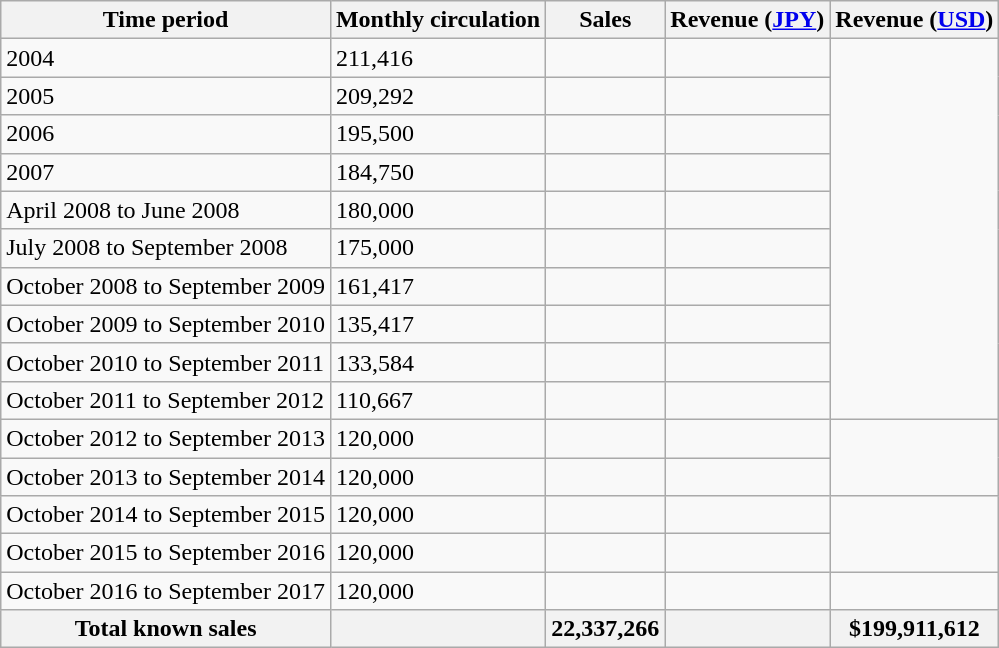<table class="wikitable sortable">
<tr>
<th>Time period</th>
<th>Monthly circulation</th>
<th>Sales</th>
<th>Revenue (<a href='#'>JPY</a>)</th>
<th>Revenue (<a href='#'>USD</a>)</th>
</tr>
<tr>
<td>2004</td>
<td>211,416</td>
<td></td>
<td></td>
<td rowspan="10"></td>
</tr>
<tr>
<td>2005</td>
<td>209,292</td>
<td></td>
<td></td>
</tr>
<tr>
<td>2006</td>
<td>195,500</td>
<td></td>
<td></td>
</tr>
<tr>
<td>2007</td>
<td>184,750</td>
<td></td>
<td></td>
</tr>
<tr>
<td>April 2008 to June 2008</td>
<td>180,000</td>
<td></td>
<td></td>
</tr>
<tr>
<td>July 2008 to September 2008</td>
<td>175,000</td>
<td></td>
<td></td>
</tr>
<tr>
<td>October 2008 to September 2009</td>
<td>161,417</td>
<td></td>
<td></td>
</tr>
<tr>
<td>October 2009 to September 2010</td>
<td>135,417</td>
<td></td>
<td></td>
</tr>
<tr>
<td>October 2010 to September 2011</td>
<td>133,584</td>
<td></td>
<td></td>
</tr>
<tr>
<td>October 2011 to September 2012</td>
<td>110,667</td>
<td></td>
<td></td>
</tr>
<tr>
<td>October 2012 to September 2013</td>
<td>120,000</td>
<td></td>
<td></td>
<td rowspan="2"></td>
</tr>
<tr>
<td>October 2013 to September 2014</td>
<td>120,000</td>
<td></td>
<td></td>
</tr>
<tr>
<td>October 2014 to September 2015</td>
<td>120,000</td>
<td></td>
<td></td>
<td rowspan="2"></td>
</tr>
<tr>
<td>October 2015 to September 2016</td>
<td>120,000</td>
<td></td>
<td></td>
</tr>
<tr>
<td>October 2016 to September 2017</td>
<td>120,000</td>
<td></td>
<td></td>
<td></td>
</tr>
<tr>
<th>Total known sales</th>
<th></th>
<th>22,337,266</th>
<th></th>
<th>$199,911,612</th>
</tr>
</table>
